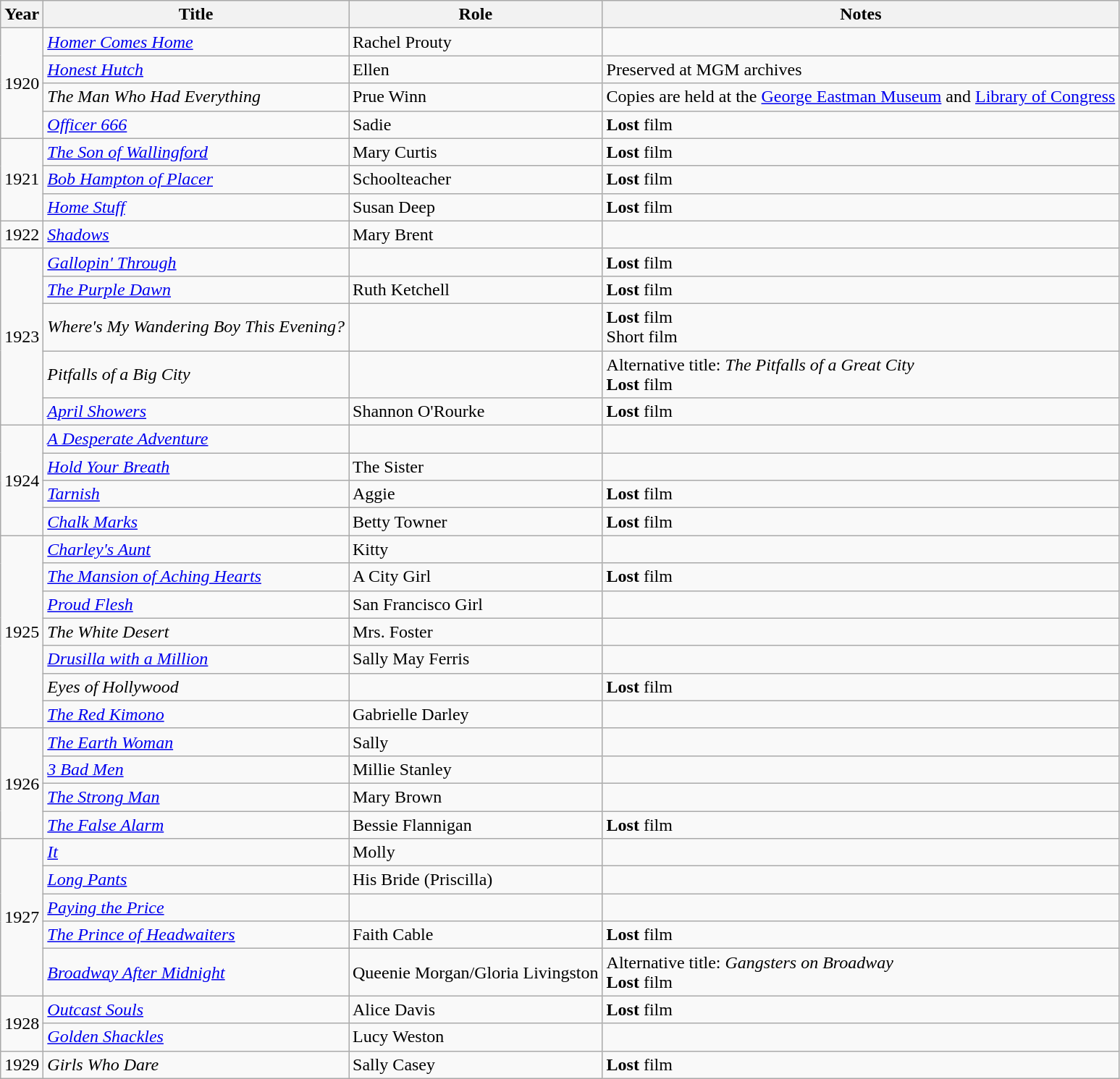<table class="wikitable sortable">
<tr>
<th>Year</th>
<th>Title</th>
<th>Role</th>
<th class="unsortable">Notes</th>
</tr>
<tr>
<td rowspan=4>1920</td>
<td><em><a href='#'>Homer Comes Home</a></em></td>
<td>Rachel Prouty</td>
<td></td>
</tr>
<tr>
<td><em><a href='#'>Honest Hutch</a></em></td>
<td>Ellen</td>
<td>Preserved at MGM archives</td>
</tr>
<tr>
<td><em>The Man Who Had Everything</em></td>
<td>Prue Winn</td>
<td>Copies are held at the <a href='#'>George Eastman Museum</a> and <a href='#'>Library of Congress</a></td>
</tr>
<tr>
<td><em><a href='#'>Officer 666</a></em></td>
<td>Sadie</td>
<td><strong>Lost</strong> film</td>
</tr>
<tr>
<td rowspan=3>1921</td>
<td><em><a href='#'>The Son of Wallingford</a></em></td>
<td>Mary Curtis</td>
<td><strong>Lost</strong> film</td>
</tr>
<tr>
<td><em><a href='#'>Bob Hampton of Placer</a></em></td>
<td>Schoolteacher</td>
<td><strong>Lost</strong> film</td>
</tr>
<tr>
<td><em><a href='#'>Home Stuff</a></em></td>
<td>Susan Deep</td>
<td><strong>Lost</strong> film</td>
</tr>
<tr>
<td>1922</td>
<td><em><a href='#'>Shadows</a></em></td>
<td>Mary Brent</td>
<td></td>
</tr>
<tr>
<td rowspan=5>1923</td>
<td><em><a href='#'>Gallopin' Through</a></em></td>
<td></td>
<td><strong>Lost</strong> film</td>
</tr>
<tr>
<td><em><a href='#'>The Purple Dawn</a></em></td>
<td>Ruth Ketchell</td>
<td><strong>Lost</strong> film</td>
</tr>
<tr>
<td><em>Where's My Wandering Boy This Evening?</em></td>
<td></td>
<td><strong>Lost</strong> film <br> Short film</td>
</tr>
<tr>
<td><em>Pitfalls of a Big City</em></td>
<td></td>
<td>Alternative title: <em>The Pitfalls of a Great City</em> <br> <strong>Lost</strong> film</td>
</tr>
<tr>
<td><em><a href='#'>April Showers</a></em></td>
<td>Shannon O'Rourke</td>
<td><strong>Lost</strong> film</td>
</tr>
<tr>
<td rowspan=4>1924</td>
<td><em><a href='#'>A Desperate Adventure</a></em></td>
<td></td>
<td></td>
</tr>
<tr>
<td><em><a href='#'>Hold Your Breath</a></em></td>
<td>The Sister</td>
<td></td>
</tr>
<tr>
<td><em><a href='#'>Tarnish</a></em></td>
<td>Aggie</td>
<td><strong>Lost</strong> film</td>
</tr>
<tr>
<td><em><a href='#'>Chalk Marks</a></em></td>
<td>Betty Towner</td>
<td><strong>Lost</strong> film</td>
</tr>
<tr>
<td rowspan=7>1925</td>
<td><em><a href='#'>Charley's Aunt</a></em></td>
<td>Kitty</td>
<td></td>
</tr>
<tr>
<td><em><a href='#'>The Mansion of Aching Hearts</a></em></td>
<td>A City Girl</td>
<td><strong>Lost</strong> film</td>
</tr>
<tr>
<td><em><a href='#'>Proud Flesh</a></em></td>
<td>San Francisco Girl</td>
<td></td>
</tr>
<tr>
<td><em>The White Desert</em></td>
<td>Mrs. Foster</td>
<td></td>
</tr>
<tr>
<td><em><a href='#'>Drusilla with a Million</a></em></td>
<td>Sally May Ferris</td>
<td></td>
</tr>
<tr>
<td><em>Eyes of Hollywood</em></td>
<td></td>
<td><strong>Lost</strong> film</td>
</tr>
<tr>
<td><em><a href='#'>The Red Kimono</a></em></td>
<td>Gabrielle Darley</td>
<td></td>
</tr>
<tr>
<td rowspan=4>1926</td>
<td><em><a href='#'>The Earth Woman</a></em></td>
<td>Sally</td>
<td></td>
</tr>
<tr>
<td><em><a href='#'>3 Bad Men</a></em></td>
<td>Millie Stanley</td>
<td></td>
</tr>
<tr>
<td><em><a href='#'>The Strong Man</a></em></td>
<td>Mary Brown</td>
<td></td>
</tr>
<tr>
<td><em><a href='#'>The False Alarm</a></em></td>
<td>Bessie Flannigan</td>
<td><strong>Lost</strong> film</td>
</tr>
<tr>
<td rowspan=5>1927</td>
<td><em><a href='#'>It</a></em></td>
<td>Molly</td>
<td></td>
</tr>
<tr>
<td><em><a href='#'>Long Pants</a></em></td>
<td>His Bride (Priscilla)</td>
<td></td>
</tr>
<tr>
<td><em><a href='#'>Paying the Price</a></em></td>
<td></td>
<td></td>
</tr>
<tr>
<td><em><a href='#'>The Prince of Headwaiters</a></em></td>
<td>Faith Cable</td>
<td><strong>Lost</strong> film</td>
</tr>
<tr>
<td><em><a href='#'>Broadway After Midnight</a></em></td>
<td>Queenie Morgan/Gloria Livingston</td>
<td>Alternative title: <em>Gangsters on Broadway</em> <br> <strong>Lost</strong> film</td>
</tr>
<tr>
<td rowspan=2>1928</td>
<td><em><a href='#'>Outcast Souls</a></em></td>
<td>Alice Davis</td>
<td><strong>Lost</strong> film</td>
</tr>
<tr>
<td><em><a href='#'>Golden Shackles</a></em></td>
<td>Lucy Weston</td>
<td></td>
</tr>
<tr>
<td>1929</td>
<td><em>Girls Who Dare</em></td>
<td>Sally Casey</td>
<td><strong>Lost</strong> film</td>
</tr>
</table>
